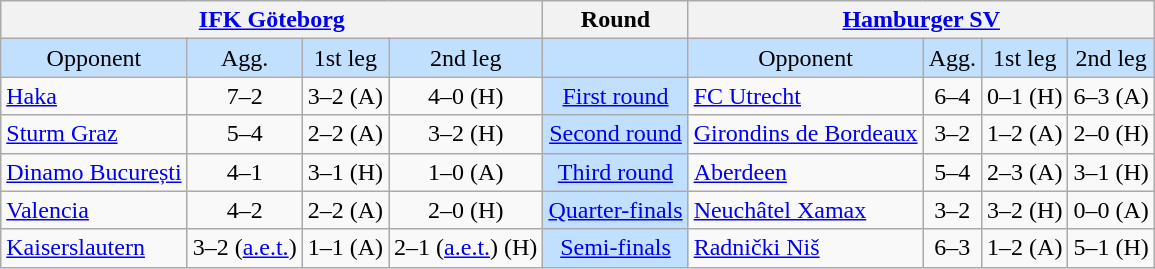<table class="wikitable" style="text-align:center">
<tr>
<th colspan=4><a href='#'>IFK Göteborg</a></th>
<th>Round</th>
<th colspan=4><a href='#'>Hamburger SV</a></th>
</tr>
<tr style="background:#c1e0ff">
<td>Opponent</td>
<td>Agg.</td>
<td>1st leg</td>
<td>2nd leg</td>
<td></td>
<td>Opponent</td>
<td>Agg.</td>
<td>1st leg</td>
<td>2nd leg</td>
</tr>
<tr>
<td align=left> <a href='#'>Haka</a></td>
<td>7–2</td>
<td>3–2 (A)</td>
<td>4–0 (H)</td>
<td style="background:#c1e0ff;"><a href='#'>First round</a></td>
<td align=left> <a href='#'>FC Utrecht</a></td>
<td>6–4</td>
<td>0–1 (H)</td>
<td>6–3 (A)</td>
</tr>
<tr>
<td align=left> <a href='#'>Sturm Graz</a></td>
<td>5–4</td>
<td>2–2 (A)</td>
<td>3–2 (H)</td>
<td style="background:#c1e0ff;"><a href='#'>Second round</a></td>
<td align=left> <a href='#'>Girondins de Bordeaux</a></td>
<td>3–2</td>
<td>1–2 (A)</td>
<td>2–0 (H)</td>
</tr>
<tr>
<td align=left> <a href='#'>Dinamo București</a></td>
<td>4–1</td>
<td>3–1 (H)</td>
<td>1–0 (A)</td>
<td style="background:#c1e0ff;"><a href='#'>Third round</a></td>
<td align=left> <a href='#'>Aberdeen</a></td>
<td>5–4</td>
<td>2–3 (A)</td>
<td>3–1 (H)</td>
</tr>
<tr>
<td align=left> <a href='#'>Valencia</a></td>
<td>4–2</td>
<td>2–2 (A)</td>
<td>2–0 (H)</td>
<td style="background:#c1e0ff;"><a href='#'>Quarter-finals</a></td>
<td align=left> <a href='#'>Neuchâtel Xamax</a></td>
<td>3–2</td>
<td>3–2 (H)</td>
<td>0–0 (A)</td>
</tr>
<tr>
<td align=left> <a href='#'>Kaiserslautern</a></td>
<td>3–2 (<a href='#'>a.e.t.</a>)</td>
<td>1–1 (A)</td>
<td>2–1 (<a href='#'>a.e.t.</a>) (H)</td>
<td style="background:#c1e0ff;"><a href='#'>Semi-finals</a></td>
<td align=left> <a href='#'>Radnički Niš</a></td>
<td>6–3</td>
<td>1–2 (A)</td>
<td>5–1 (H)</td>
</tr>
</table>
